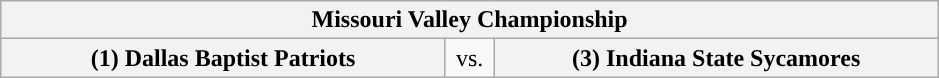<table class="wikitable">
<tr>
<th style="width: 604px;" colspan=3>Missouri Valley Championship</th>
</tr>
<tr>
<th style="width: 289px; ">(1) Dallas Baptist Patriots</th>
<td style="width: 25px; text-align:center">vs.</td>
<th style="width: 289px; ">(3) Indiana State Sycamores</th>
</tr>
</table>
